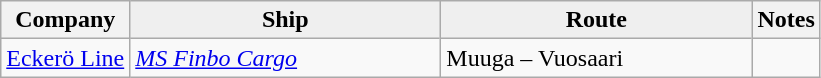<table class="wikitable">
<tr>
<th>Company</th>
<th style="background: #efefef; border-bottom: 1px;width:200px;">Ship</th>
<th style="background: #efefef; border-bottom: 1px;width:200px;">Route</th>
<th>Notes</th>
</tr>
<tr>
<td rowspan="1"> <a href='#'>Eckerö Line</a></td>
<td rowspan="1"><em><a href='#'>MS Finbo Cargo</a></em></td>
<td rowspan="1">Muuga – Vuosaari</td>
</tr>
</table>
